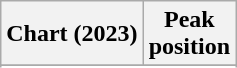<table class="wikitable plainrowheaders">
<tr>
<th scope="col">Chart (2023)</th>
<th scope="col">Peak<br>position</th>
</tr>
<tr>
</tr>
<tr>
</tr>
</table>
